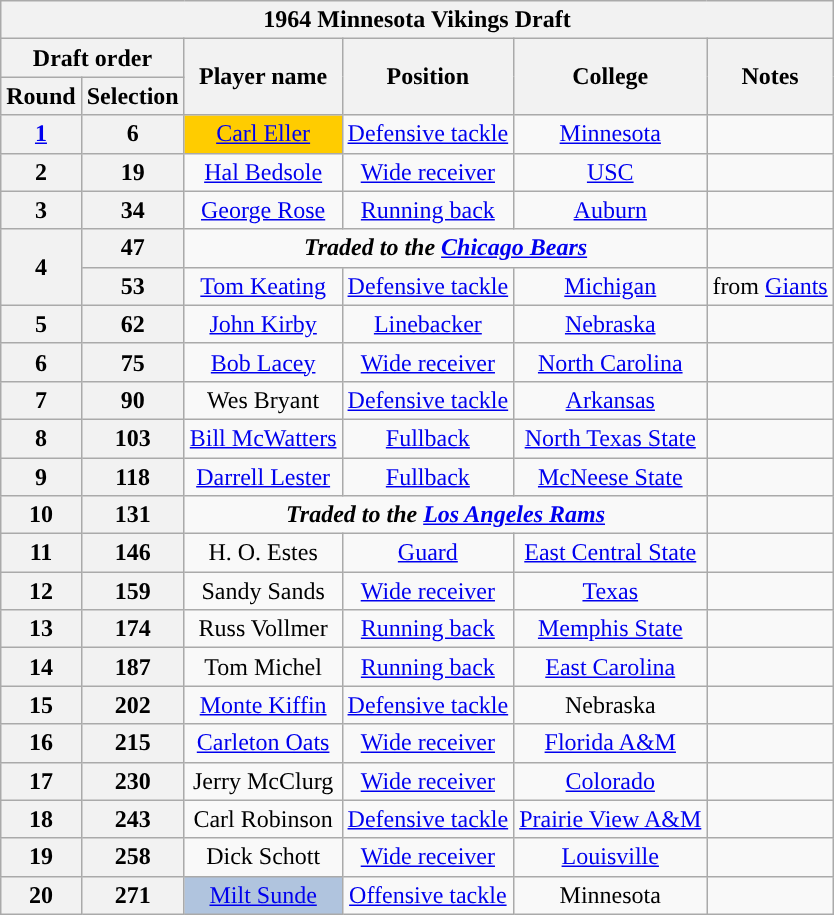<table class="wikitable" style="text-align:center">
<tr>
<th colspan="6">1964 Minnesota Vikings Draft</th>
</tr>
<tr>
<th colspan="2">Draft order</th>
<th rowspan="2">Player name</th>
<th rowspan="2">Position</th>
<th rowspan="2">College</th>
<th rowspan="2">Notes</th>
</tr>
<tr>
<th>Round</th>
<th>Selection</th>
</tr>
<tr>
<th><a href='#'>1</a></th>
<th>6</th>
<td bgcolor=#FFCC00><a href='#'>Carl Eller</a></td>
<td><a href='#'>Defensive tackle</a></td>
<td><a href='#'>Minnesota</a></td>
<td></td>
</tr>
<tr>
<th>2</th>
<th>19</th>
<td><a href='#'>Hal Bedsole</a></td>
<td><a href='#'>Wide receiver</a></td>
<td><a href='#'>USC</a></td>
<td></td>
</tr>
<tr>
<th>3</th>
<th>34</th>
<td><a href='#'>George Rose</a></td>
<td><a href='#'>Running back</a></td>
<td><a href='#'>Auburn</a></td>
<td></td>
</tr>
<tr>
<th rowspan="2">4</th>
<th>47</th>
<td colspan="3"><strong><em>Traded to the <a href='#'>Chicago Bears</a></em></strong></td>
<td></td>
</tr>
<tr>
<th>53</th>
<td><a href='#'>Tom Keating</a></td>
<td><a href='#'>Defensive tackle</a></td>
<td><a href='#'>Michigan</a></td>
<td>from <a href='#'>Giants</a></td>
</tr>
<tr>
<th>5</th>
<th>62</th>
<td><a href='#'>John Kirby</a></td>
<td><a href='#'>Linebacker</a></td>
<td><a href='#'>Nebraska</a></td>
<td></td>
</tr>
<tr>
<th>6</th>
<th>75</th>
<td><a href='#'>Bob Lacey</a></td>
<td><a href='#'>Wide receiver</a></td>
<td><a href='#'>North Carolina</a></td>
<td></td>
</tr>
<tr>
<th>7</th>
<th>90</th>
<td>Wes Bryant</td>
<td><a href='#'>Defensive tackle</a></td>
<td><a href='#'>Arkansas</a></td>
<td></td>
</tr>
<tr>
<th>8</th>
<th>103</th>
<td><a href='#'>Bill McWatters</a></td>
<td><a href='#'>Fullback</a></td>
<td><a href='#'>North Texas State</a></td>
<td></td>
</tr>
<tr>
<th>9</th>
<th>118</th>
<td><a href='#'>Darrell Lester</a></td>
<td><a href='#'>Fullback</a></td>
<td><a href='#'>McNeese State</a></td>
<td></td>
</tr>
<tr>
<th>10</th>
<th>131</th>
<td colspan="3"><strong><em>Traded to the <a href='#'>Los Angeles Rams</a></em></strong></td>
<td></td>
</tr>
<tr>
<th>11</th>
<th>146</th>
<td>H. O. Estes</td>
<td><a href='#'>Guard</a></td>
<td><a href='#'>East Central State</a></td>
<td></td>
</tr>
<tr>
<th>12</th>
<th>159</th>
<td>Sandy Sands</td>
<td><a href='#'>Wide receiver</a></td>
<td><a href='#'>Texas</a></td>
<td></td>
</tr>
<tr>
<th>13</th>
<th>174</th>
<td>Russ Vollmer</td>
<td><a href='#'>Running back</a></td>
<td><a href='#'>Memphis State</a></td>
<td></td>
</tr>
<tr>
<th>14</th>
<th>187</th>
<td>Tom Michel</td>
<td><a href='#'>Running back</a></td>
<td><a href='#'>East Carolina</a></td>
<td></td>
</tr>
<tr>
<th>15</th>
<th>202</th>
<td><a href='#'>Monte Kiffin</a></td>
<td><a href='#'>Defensive tackle</a></td>
<td>Nebraska</td>
<td></td>
</tr>
<tr>
<th>16</th>
<th>215</th>
<td><a href='#'>Carleton Oats</a></td>
<td><a href='#'>Wide receiver</a></td>
<td><a href='#'>Florida A&M</a></td>
<td></td>
</tr>
<tr>
<th>17</th>
<th>230</th>
<td>Jerry McClurg</td>
<td><a href='#'>Wide receiver</a></td>
<td><a href='#'>Colorado</a></td>
<td></td>
</tr>
<tr>
<th>18</th>
<th>243</th>
<td>Carl Robinson</td>
<td><a href='#'>Defensive tackle</a></td>
<td><a href='#'>Prairie View A&M</a></td>
<td></td>
</tr>
<tr>
<th>19</th>
<th>258</th>
<td>Dick Schott</td>
<td><a href='#'>Wide receiver</a></td>
<td><a href='#'>Louisville</a></td>
<td></td>
</tr>
<tr>
<th>20</th>
<th>271</th>
<td bgcolor=lightsteelblue><a href='#'>Milt Sunde</a></td>
<td><a href='#'>Offensive tackle</a></td>
<td>Minnesota</td>
<td></td>
</tr>
</table>
